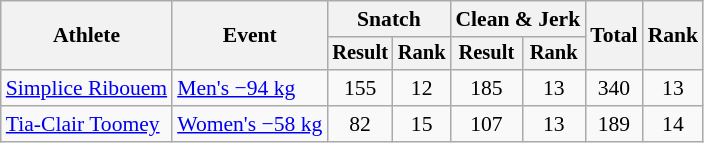<table class="wikitable" style="font-size:90%">
<tr>
<th rowspan="2">Athlete</th>
<th rowspan="2">Event</th>
<th colspan="2">Snatch</th>
<th colspan="2">Clean & Jerk</th>
<th rowspan="2">Total</th>
<th rowspan="2">Rank</th>
</tr>
<tr style="font-size:95%">
<th>Result</th>
<th>Rank</th>
<th>Result</th>
<th>Rank</th>
</tr>
<tr align=center>
<td align=left><a href='#'>Simplice Ribouem</a></td>
<td align=left><a href='#'>Men's −94 kg</a></td>
<td>155</td>
<td>12</td>
<td>185</td>
<td>13</td>
<td>340</td>
<td>13</td>
</tr>
<tr align=center>
<td align=left><a href='#'>Tia-Clair Toomey</a></td>
<td align=left><a href='#'>Women's −58 kg</a></td>
<td>82</td>
<td>15</td>
<td>107</td>
<td>13</td>
<td>189</td>
<td>14</td>
</tr>
</table>
